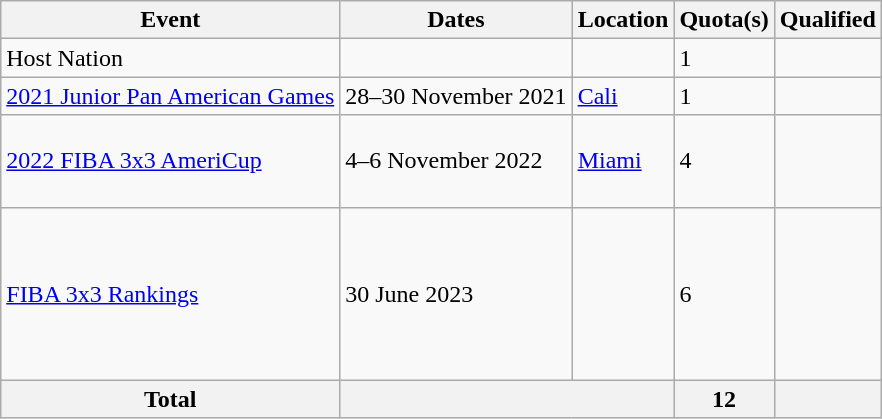<table class="wikitable">
<tr>
<th>Event</th>
<th>Dates</th>
<th>Location</th>
<th>Quota(s)</th>
<th>Qualified</th>
</tr>
<tr>
<td>Host Nation</td>
<td></td>
<td></td>
<td>1</td>
<td></td>
</tr>
<tr>
<td><a href='#'>2021 Junior Pan American Games</a></td>
<td>28–30 November 2021</td>
<td> <a href='#'>Cali</a></td>
<td>1</td>
<td></td>
</tr>
<tr>
<td><a href='#'>2022 FIBA 3x3 AmeriCup</a></td>
<td>4–6 November 2022</td>
<td> <a href='#'>Miami</a></td>
<td>4</td>
<td><br><br><br></td>
</tr>
<tr>
<td><a href='#'>FIBA 3x3 Rankings</a></td>
<td>30 June 2023</td>
<td></td>
<td>6</td>
<td><s></s><br><br><br><br><br><br></td>
</tr>
<tr>
<th>Total</th>
<th colspan="2"></th>
<th>12</th>
<th></th>
</tr>
</table>
